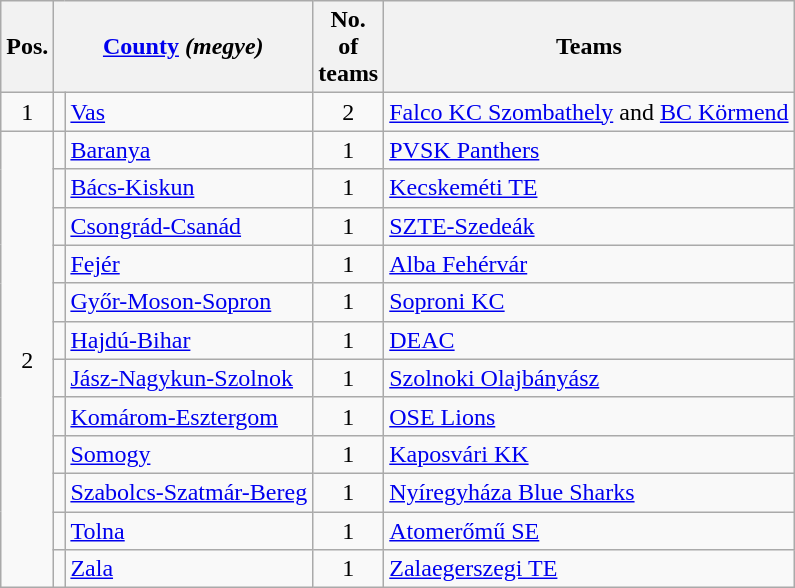<table class="wikitable" style="float:left;margin-right:2em;">
<tr>
<th>Pos.</th>
<th colspan=2><a href='#'>County</a> <em>(megye)</em></th>
<th width=30>No. of teams</th>
<th>Teams</th>
</tr>
<tr>
<td rowspan="1" align="center">1</td>
<td align=center></td>
<td><a href='#'>Vas</a></td>
<td align="center">2</td>
<td><a href='#'>Falco KC Szombathely</a> and <a href='#'>BC Körmend</a></td>
</tr>
<tr>
<td rowspan="12" align="center">2</td>
<td align=center></td>
<td><a href='#'>Baranya</a></td>
<td align="center">1</td>
<td><a href='#'>PVSK Panthers</a></td>
</tr>
<tr>
<td align=center></td>
<td><a href='#'>Bács-Kiskun</a></td>
<td align="center">1</td>
<td><a href='#'>Kecskeméti TE</a></td>
</tr>
<tr>
<td align=center></td>
<td><a href='#'>Csongrád-Csanád</a></td>
<td align="center">1</td>
<td><a href='#'>SZTE-Szedeák</a></td>
</tr>
<tr>
<td align=center></td>
<td><a href='#'>Fejér</a></td>
<td align="center">1</td>
<td><a href='#'>Alba Fehérvár</a></td>
</tr>
<tr>
<td align=center></td>
<td><a href='#'>Győr-Moson-Sopron</a></td>
<td align="center">1</td>
<td><a href='#'>Soproni KC</a></td>
</tr>
<tr>
<td align=center></td>
<td><a href='#'>Hajdú-Bihar</a></td>
<td align="center">1</td>
<td><a href='#'>DEAC</a></td>
</tr>
<tr>
<td align=center></td>
<td><a href='#'>Jász-Nagykun-Szolnok</a></td>
<td align="center">1</td>
<td><a href='#'>Szolnoki Olajbányász</a></td>
</tr>
<tr>
<td align=center></td>
<td><a href='#'>Komárom-Esztergom</a></td>
<td align="center">1</td>
<td><a href='#'>OSE Lions</a></td>
</tr>
<tr>
<td align=center></td>
<td><a href='#'>Somogy</a></td>
<td align="center">1</td>
<td><a href='#'>Kaposvári KK</a></td>
</tr>
<tr>
<td align=center></td>
<td><a href='#'>Szabolcs-Szatmár-Bereg</a></td>
<td align="center">1</td>
<td><a href='#'>Nyíregyháza Blue Sharks</a></td>
</tr>
<tr>
<td align=center></td>
<td><a href='#'>Tolna</a></td>
<td align="center">1</td>
<td><a href='#'>Atomerőmű SE</a></td>
</tr>
<tr>
<td align=center></td>
<td><a href='#'>Zala</a></td>
<td align="center">1</td>
<td><a href='#'>Zalaegerszegi TE</a></td>
</tr>
</table>
